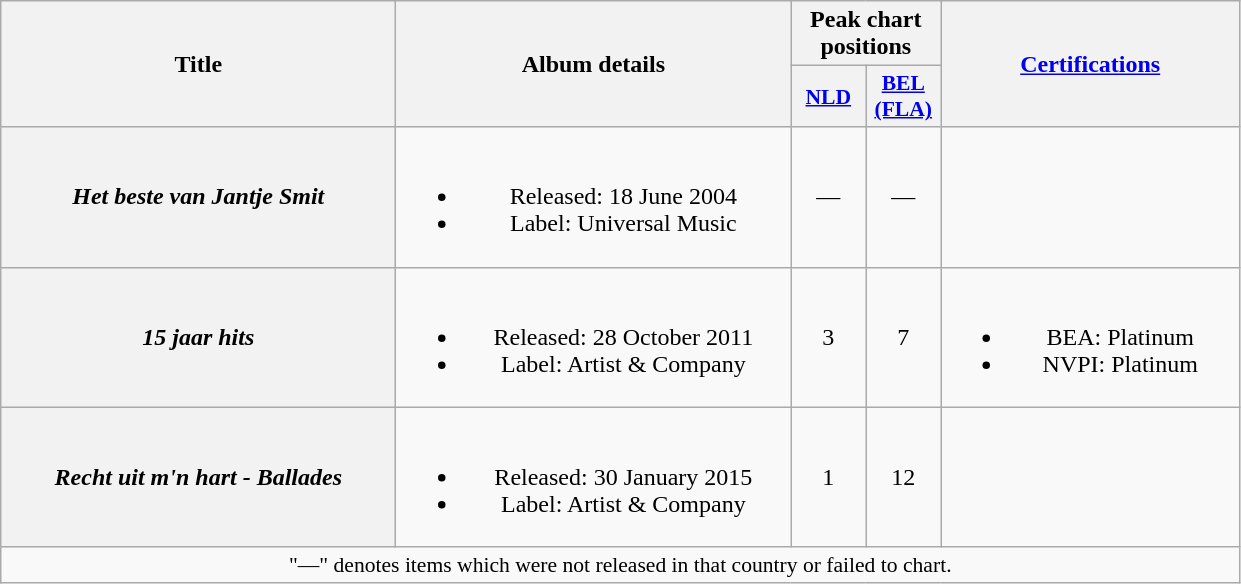<table class="wikitable plainrowheaders" style="text-align:center;" border="1">
<tr>
<th scope="col" rowspan="2" style="width:16em;">Title</th>
<th scope="col" rowspan="2" style="width:16em;">Album details</th>
<th scope="col" colspan="2">Peak chart positions</th>
<th scope="col" rowspan="2" style="width:12em;"><a href='#'>Certifications</a></th>
</tr>
<tr>
<th scope="col" style="width:3em;font-size:90%;"><a href='#'>NLD</a><br></th>
<th scope="col" style="width:3em;font-size:90%;"><a href='#'>BEL<br>(FLA)</a><br></th>
</tr>
<tr>
<th scope="row"><em>Het beste van Jantje Smit</em></th>
<td><br><ul><li>Released: 18 June 2004</li><li>Label: Universal Music</li></ul></td>
<td>—</td>
<td>—</td>
<td></td>
</tr>
<tr>
<th scope="row"><em>15 jaar hits</em></th>
<td><br><ul><li>Released: 28 October 2011</li><li>Label: Artist & Company</li></ul></td>
<td>3</td>
<td>7</td>
<td><br><ul><li>BEA: Platinum</li><li>NVPI: Platinum</li></ul></td>
</tr>
<tr>
<th scope="row"><em>Recht uit m'n hart - Ballades</em></th>
<td><br><ul><li>Released: 30 January 2015</li><li>Label: Artist & Company</li></ul></td>
<td>1</td>
<td>12</td>
<td></td>
</tr>
<tr>
<td colspan="6" align="center" style="font-size:90%;">"—" denotes items which were not released in that country or failed to chart.</td>
</tr>
</table>
